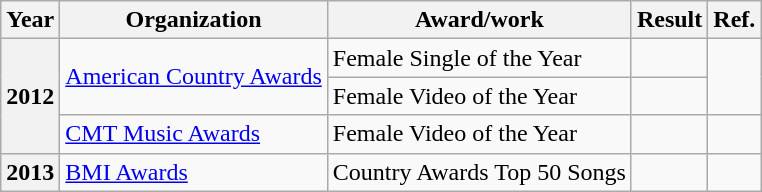<table class="wikitable">
<tr>
<th>Year</th>
<th>Organization</th>
<th>Award/work</th>
<th>Result</th>
<th>Ref.</th>
</tr>
<tr>
<th scope="row" rowspan="3">2012</th>
<td rowspan=2><a href='#'>American Country Awards</a></td>
<td>Female Single of the Year</td>
<td></td>
<td rowspan="2" style="text-align:center;"></td>
</tr>
<tr>
<td>Female Video of the Year</td>
<td></td>
</tr>
<tr>
<td><a href='#'>CMT Music Awards</a></td>
<td>Female Video of the Year</td>
<td></td>
<td style="text-align:center;"></td>
</tr>
<tr>
<th scope="row" rowspan="1">2013</th>
<td><a href='#'>BMI Awards</a></td>
<td>Country Awards Top 50 Songs</td>
<td></td>
<td style="text-align:center;"></td>
</tr>
</table>
